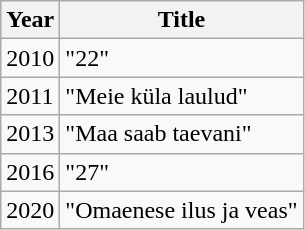<table class="wikitable">
<tr>
<th>Year</th>
<th>Title</th>
</tr>
<tr>
<td>2010</td>
<td>"22"</td>
</tr>
<tr>
<td>2011</td>
<td>"Meie küla laulud"</td>
</tr>
<tr>
<td>2013</td>
<td>"Maa saab taevani"</td>
</tr>
<tr>
<td>2016</td>
<td>"27"</td>
</tr>
<tr>
<td>2020</td>
<td>"Omaenese ilus ja veas"</td>
</tr>
</table>
